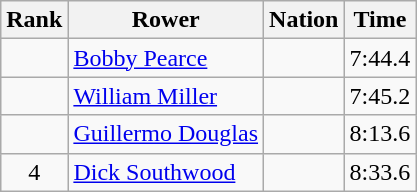<table class="wikitable sortable" style="text-align:center">
<tr>
<th>Rank</th>
<th>Rower</th>
<th>Nation</th>
<th>Time</th>
</tr>
<tr>
<td></td>
<td align=left><a href='#'>Bobby Pearce</a></td>
<td align=left></td>
<td>7:44.4</td>
</tr>
<tr>
<td></td>
<td align=left><a href='#'>William Miller</a></td>
<td align=left></td>
<td>7:45.2</td>
</tr>
<tr>
<td></td>
<td align=left><a href='#'>Guillermo Douglas</a></td>
<td align=left></td>
<td>8:13.6</td>
</tr>
<tr>
<td>4</td>
<td align=left><a href='#'>Dick Southwood</a></td>
<td align=left></td>
<td>8:33.6</td>
</tr>
</table>
